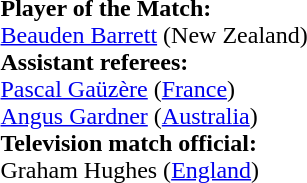<table style="width:100%">
<tr>
<td><br><strong>Player of the Match:</strong>
<br><a href='#'>Beauden Barrett</a> (New Zealand)<br><strong>Assistant referees:</strong>
<br><a href='#'>Pascal Gaüzère</a> (<a href='#'>France</a>)
<br><a href='#'>Angus Gardner</a> (<a href='#'>Australia</a>)
<br><strong>Television match official:</strong>
<br>Graham Hughes (<a href='#'>England</a>)</td>
</tr>
</table>
